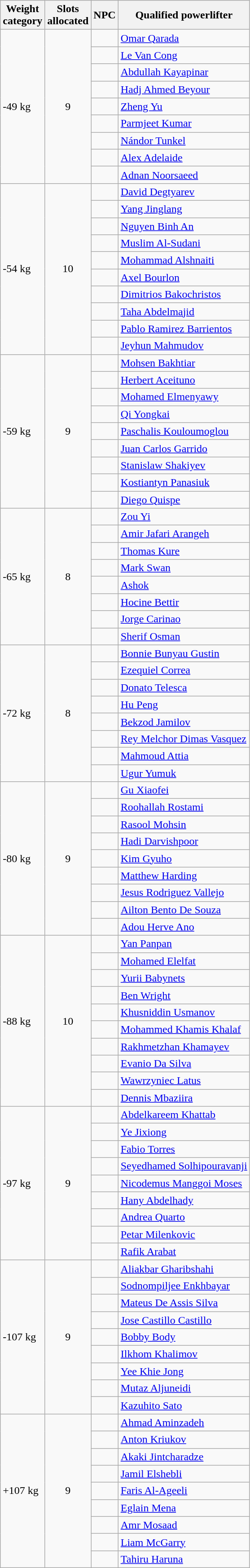<table class="wikitable">
<tr>
<th>Weight<br> category</th>
<th>Slots<br> allocated</th>
<th>NPC</th>
<th>Qualified powerlifter</th>
</tr>
<tr>
<td rowspan=9>-49 kg</td>
<td rowspan=9 align=center>9</td>
<td></td>
<td><a href='#'>Omar Qarada</a></td>
</tr>
<tr>
<td></td>
<td><a href='#'>Le Van Cong</a></td>
</tr>
<tr>
<td></td>
<td><a href='#'>Abdullah Kayapinar</a></td>
</tr>
<tr>
<td></td>
<td><a href='#'>Hadj Ahmed Beyour</a></td>
</tr>
<tr>
<td></td>
<td><a href='#'>Zheng Yu</a></td>
</tr>
<tr>
<td></td>
<td><a href='#'>Parmjeet Kumar</a></td>
</tr>
<tr>
<td></td>
<td><a href='#'>Nándor Tunkel</a></td>
</tr>
<tr>
<td></td>
<td><a href='#'>Alex Adelaide</a></td>
</tr>
<tr>
<td></td>
<td><a href='#'>Adnan Noorsaeed</a></td>
</tr>
<tr>
<td rowspan=10>-54 kg</td>
<td rowspan=10 align=center>10</td>
<td></td>
<td><a href='#'>David Degtyarev</a></td>
</tr>
<tr>
<td></td>
<td><a href='#'>Yang Jinglang</a></td>
</tr>
<tr>
<td></td>
<td><a href='#'>Nguyen Binh An</a></td>
</tr>
<tr>
<td></td>
<td><a href='#'>Muslim Al-Sudani</a></td>
</tr>
<tr>
<td></td>
<td><a href='#'>Mohammad Alshnaiti</a></td>
</tr>
<tr>
<td></td>
<td><a href='#'>Axel Bourlon</a></td>
</tr>
<tr>
<td></td>
<td><a href='#'>Dimitrios Bakochristos</a></td>
</tr>
<tr>
<td></td>
<td><a href='#'>Taha Abdelmajid</a></td>
</tr>
<tr>
<td></td>
<td><a href='#'>Pablo Ramirez Barrientos</a></td>
</tr>
<tr>
<td></td>
<td><a href='#'>Jeyhun Mahmudov</a></td>
</tr>
<tr>
<td rowspan=9>-59 kg</td>
<td rowspan=9 align=center>9</td>
<td></td>
<td><a href='#'>Mohsen Bakhtiar</a></td>
</tr>
<tr>
<td></td>
<td><a href='#'>Herbert Aceituno</a></td>
</tr>
<tr>
<td></td>
<td><a href='#'>Mohamed Elmenyawy</a></td>
</tr>
<tr>
<td></td>
<td><a href='#'>Qi Yongkai</a></td>
</tr>
<tr>
<td></td>
<td><a href='#'>Paschalis Kouloumoglou</a></td>
</tr>
<tr>
<td></td>
<td><a href='#'>Juan Carlos Garrido</a></td>
</tr>
<tr>
<td></td>
<td><a href='#'>Stanislaw Shakiyev</a></td>
</tr>
<tr>
<td></td>
<td><a href='#'>Kostiantyn Panasiuk</a></td>
</tr>
<tr>
<td></td>
<td><a href='#'>Diego Quispe</a></td>
</tr>
<tr>
<td rowspan=8>-65 kg</td>
<td rowspan=8 align=center>8</td>
<td></td>
<td><a href='#'>Zou Yi</a></td>
</tr>
<tr>
<td></td>
<td><a href='#'>Amir Jafari Arangeh</a></td>
</tr>
<tr>
<td></td>
<td><a href='#'>Thomas Kure</a></td>
</tr>
<tr>
<td></td>
<td><a href='#'>Mark Swan</a></td>
</tr>
<tr>
<td></td>
<td><a href='#'>Ashok</a></td>
</tr>
<tr>
<td></td>
<td><a href='#'>Hocine Bettir</a></td>
</tr>
<tr>
<td></td>
<td><a href='#'>Jorge Carinao</a></td>
</tr>
<tr>
<td></td>
<td><a href='#'>Sherif Osman</a></td>
</tr>
<tr>
<td rowspan=8>-72 kg</td>
<td rowspan=8 align=center>8</td>
<td></td>
<td><a href='#'>Bonnie Bunyau Gustin</a></td>
</tr>
<tr>
<td></td>
<td><a href='#'>Ezequiel Correa</a></td>
</tr>
<tr>
<td></td>
<td><a href='#'>Donato Telesca</a></td>
</tr>
<tr>
<td></td>
<td><a href='#'>Hu Peng</a></td>
</tr>
<tr>
<td></td>
<td><a href='#'>Bekzod Jamilov</a></td>
</tr>
<tr>
<td></td>
<td><a href='#'>Rey Melchor Dimas Vasquez</a></td>
</tr>
<tr>
<td></td>
<td><a href='#'>Mahmoud Attia</a></td>
</tr>
<tr>
<td></td>
<td><a href='#'>Ugur Yumuk</a></td>
</tr>
<tr>
<td rowspan=9>-80 kg</td>
<td rowspan=9 align=center>9</td>
<td></td>
<td><a href='#'>Gu Xiaofei</a></td>
</tr>
<tr>
<td></td>
<td><a href='#'>Roohallah Rostami</a></td>
</tr>
<tr>
<td></td>
<td><a href='#'>Rasool Mohsin</a></td>
</tr>
<tr>
<td></td>
<td><a href='#'>Hadi Darvishpoor</a></td>
</tr>
<tr>
<td></td>
<td><a href='#'>Kim Gyuho</a></td>
</tr>
<tr>
<td></td>
<td><a href='#'>Matthew Harding</a></td>
</tr>
<tr>
<td></td>
<td><a href='#'>Jesus Rodriguez Vallejo</a></td>
</tr>
<tr>
<td></td>
<td><a href='#'>Ailton Bento De Souza</a></td>
</tr>
<tr>
<td></td>
<td><a href='#'>Adou Herve Ano</a></td>
</tr>
<tr>
<td rowspan=10>-88 kg</td>
<td rowspan=10 align=center>10</td>
<td></td>
<td><a href='#'>Yan Panpan</a></td>
</tr>
<tr>
<td></td>
<td><a href='#'>Mohamed Elelfat</a></td>
</tr>
<tr>
<td></td>
<td><a href='#'>Yurii Babynets</a></td>
</tr>
<tr>
<td></td>
<td><a href='#'>Ben Wright</a></td>
</tr>
<tr>
<td></td>
<td><a href='#'>Khusniddin Usmanov</a></td>
</tr>
<tr>
<td></td>
<td><a href='#'>Mohammed Khamis Khalaf</a></td>
</tr>
<tr>
<td></td>
<td><a href='#'>Rakhmetzhan Khamayev</a></td>
</tr>
<tr>
<td></td>
<td><a href='#'>Evanio Da Silva</a></td>
</tr>
<tr>
<td></td>
<td><a href='#'>Wawrzyniec Latus</a></td>
</tr>
<tr>
<td></td>
<td><a href='#'>Dennis Mbaziira</a></td>
</tr>
<tr>
<td rowspan=9>-97 kg</td>
<td rowspan=9 align=center>9</td>
<td></td>
<td><a href='#'>Abdelkareem Khattab</a></td>
</tr>
<tr>
<td></td>
<td><a href='#'>Ye Jixiong</a></td>
</tr>
<tr>
<td></td>
<td><a href='#'>Fabio Torres</a></td>
</tr>
<tr>
<td></td>
<td><a href='#'>Seyedhamed Solhipouravanji</a></td>
</tr>
<tr>
<td></td>
<td><a href='#'>Nicodemus Manggoi Moses</a></td>
</tr>
<tr>
<td></td>
<td><a href='#'>Hany Abdelhady</a></td>
</tr>
<tr>
<td></td>
<td><a href='#'>Andrea Quarto</a></td>
</tr>
<tr>
<td></td>
<td><a href='#'>Petar Milenkovic</a></td>
</tr>
<tr>
<td></td>
<td><a href='#'>Rafik Arabat</a></td>
</tr>
<tr>
<td rowspan=9>-107 kg</td>
<td rowspan=9 align=center>9</td>
<td></td>
<td><a href='#'>Aliakbar Gharibshahi</a></td>
</tr>
<tr>
<td></td>
<td><a href='#'>Sodnompiljee Enkhbayar</a></td>
</tr>
<tr>
<td></td>
<td><a href='#'>Mateus De Assis Silva</a></td>
</tr>
<tr>
<td></td>
<td><a href='#'>Jose Castillo Castillo</a></td>
</tr>
<tr>
<td></td>
<td><a href='#'>Bobby Body</a></td>
</tr>
<tr>
<td></td>
<td><a href='#'>Ilkhom Khalimov</a></td>
</tr>
<tr>
<td></td>
<td><a href='#'>Yee Khie Jong</a></td>
</tr>
<tr>
<td></td>
<td><a href='#'>Mutaz Aljuneidi</a></td>
</tr>
<tr>
<td></td>
<td><a href='#'>Kazuhito Sato</a></td>
</tr>
<tr>
<td rowspan=9>+107 kg</td>
<td rowspan=9 align=center>9</td>
<td></td>
<td><a href='#'>Ahmad Aminzadeh</a></td>
</tr>
<tr>
<td></td>
<td><a href='#'>Anton Kriukov</a></td>
</tr>
<tr>
<td></td>
<td><a href='#'>Akaki Jintcharadze</a></td>
</tr>
<tr>
<td></td>
<td><a href='#'>Jamil Elshebli</a></td>
</tr>
<tr>
<td></td>
<td><a href='#'>Faris Al-Ageeli</a></td>
</tr>
<tr>
<td></td>
<td><a href='#'>Eglain Mena</a></td>
</tr>
<tr>
<td></td>
<td><a href='#'>Amr Mosaad</a></td>
</tr>
<tr>
<td></td>
<td><a href='#'>Liam McGarry</a></td>
</tr>
<tr>
<td></td>
<td><a href='#'>Tahiru Haruna</a></td>
</tr>
</table>
